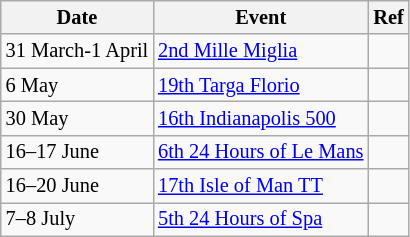<table class="wikitable" style="font-size: 85%">
<tr>
<th>Date</th>
<th>Event</th>
<th>Ref</th>
</tr>
<tr>
<td>31 March-1 April</td>
<td><a href='#'>2nd Mille Miglia</a></td>
<td></td>
</tr>
<tr>
<td>6 May</td>
<td><a href='#'>19th Targa Florio</a></td>
<td></td>
</tr>
<tr>
<td>30 May</td>
<td><a href='#'>16th Indianapolis 500</a></td>
<td></td>
</tr>
<tr>
<td>16–17 June</td>
<td><a href='#'>6th 24 Hours of Le Mans</a></td>
<td></td>
</tr>
<tr>
<td>16–20 June</td>
<td><a href='#'>17th Isle of Man TT</a></td>
<td></td>
</tr>
<tr>
<td>7–8 July</td>
<td><a href='#'>5th 24 Hours of Spa</a></td>
<td></td>
</tr>
</table>
